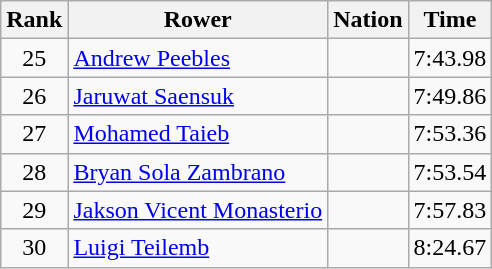<table class="wikitable sortable" style="text-align:center">
<tr>
<th>Rank</th>
<th>Rower</th>
<th>Nation</th>
<th>Time</th>
</tr>
<tr>
<td>25</td>
<td align=left><a href='#'>Andrew Peebles</a></td>
<td align=left></td>
<td>7:43.98</td>
</tr>
<tr>
<td>26</td>
<td align=left><a href='#'>Jaruwat Saensuk</a></td>
<td align=left></td>
<td>7:49.86</td>
</tr>
<tr>
<td>27</td>
<td align=left><a href='#'>Mohamed Taieb</a></td>
<td align=left></td>
<td>7:53.36</td>
</tr>
<tr>
<td>28</td>
<td align=left><a href='#'>Bryan Sola Zambrano</a></td>
<td align=left></td>
<td>7:53.54</td>
</tr>
<tr>
<td>29</td>
<td align=left><a href='#'>Jakson Vicent Monasterio</a></td>
<td align=left></td>
<td>7:57.83</td>
</tr>
<tr>
<td>30</td>
<td align=left><a href='#'>Luigi Teilemb</a></td>
<td align=left></td>
<td>8:24.67</td>
</tr>
</table>
